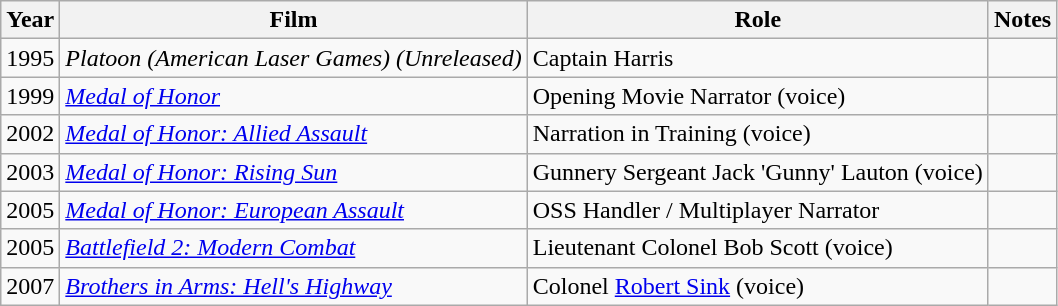<table class="wikitable sortable">
<tr>
<th>Year</th>
<th>Film</th>
<th>Role</th>
<th class="unsortable">Notes</th>
</tr>
<tr>
<td>1995</td>
<td><em>Platoon (American Laser Games) (Unreleased)</em></td>
<td>Captain Harris</td>
<td></td>
</tr>
<tr>
<td>1999</td>
<td><em><a href='#'>Medal of Honor</a></em></td>
<td>Opening Movie Narrator (voice)</td>
<td></td>
</tr>
<tr>
<td>2002</td>
<td><em><a href='#'>Medal of Honor: Allied Assault</a></em></td>
<td>Narration in Training (voice)</td>
<td></td>
</tr>
<tr>
<td>2003</td>
<td><em><a href='#'>Medal of Honor: Rising Sun</a></em></td>
<td>Gunnery Sergeant Jack 'Gunny' Lauton (voice)</td>
<td></td>
</tr>
<tr>
<td>2005</td>
<td><em><a href='#'>Medal of Honor: European Assault</a></em></td>
<td>OSS Handler / Multiplayer Narrator</td>
<td></td>
</tr>
<tr>
<td>2005</td>
<td><em><a href='#'>Battlefield 2: Modern Combat</a></em></td>
<td>Lieutenant Colonel Bob Scott (voice)</td>
<td></td>
</tr>
<tr>
<td>2007</td>
<td><em><a href='#'>Brothers in Arms: Hell's Highway</a></em></td>
<td>Colonel <a href='#'>Robert Sink</a> (voice)</td>
<td></td>
</tr>
</table>
